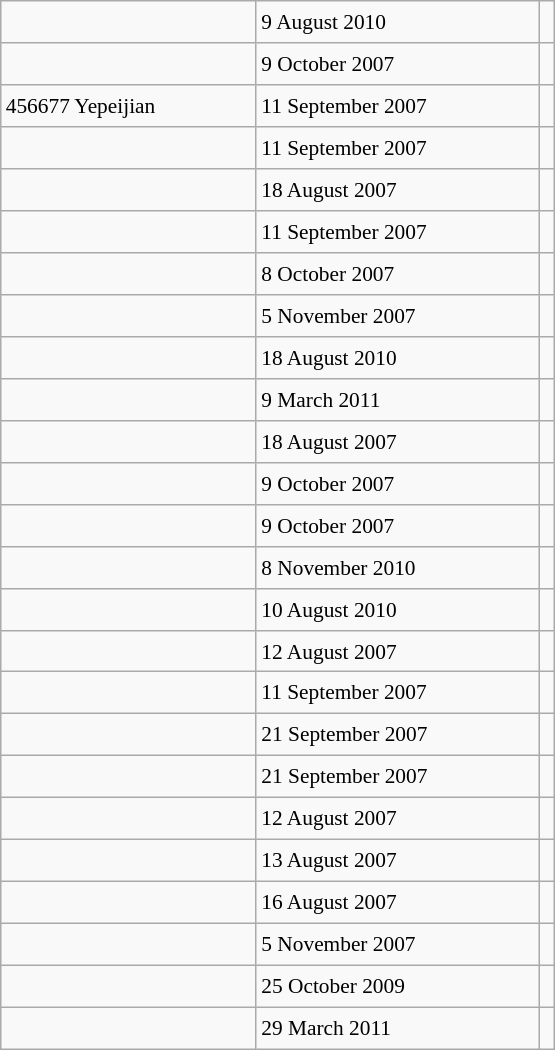<table class="wikitable" style="font-size: 89%; float: left; width: 26em; margin-right: 1em; height: 700px">
<tr>
<td></td>
<td>9 August 2010</td>
<td></td>
</tr>
<tr>
<td></td>
<td>9 October 2007</td>
<td></td>
</tr>
<tr>
<td>456677 Yepeijian</td>
<td>11 September 2007</td>
<td></td>
</tr>
<tr>
<td></td>
<td>11 September 2007</td>
<td></td>
</tr>
<tr>
<td></td>
<td>18 August 2007</td>
<td></td>
</tr>
<tr>
<td></td>
<td>11 September 2007</td>
<td></td>
</tr>
<tr>
<td></td>
<td>8 October 2007</td>
<td></td>
</tr>
<tr>
<td></td>
<td>5 November 2007</td>
<td></td>
</tr>
<tr>
<td></td>
<td>18 August 2010</td>
<td></td>
</tr>
<tr>
<td></td>
<td>9 March 2011</td>
<td></td>
</tr>
<tr>
<td></td>
<td>18 August 2007</td>
<td></td>
</tr>
<tr>
<td></td>
<td>9 October 2007</td>
<td></td>
</tr>
<tr>
<td></td>
<td>9 October 2007</td>
<td></td>
</tr>
<tr>
<td></td>
<td>8 November 2010</td>
<td></td>
</tr>
<tr>
<td></td>
<td>10 August 2010</td>
<td></td>
</tr>
<tr>
<td></td>
<td>12 August 2007</td>
<td></td>
</tr>
<tr>
<td></td>
<td>11 September 2007</td>
<td></td>
</tr>
<tr>
<td></td>
<td>21 September 2007</td>
<td></td>
</tr>
<tr>
<td></td>
<td>21 September 2007</td>
<td></td>
</tr>
<tr>
<td></td>
<td>12 August 2007</td>
<td></td>
</tr>
<tr>
<td></td>
<td>13 August 2007</td>
<td></td>
</tr>
<tr>
<td></td>
<td>16 August 2007</td>
<td></td>
</tr>
<tr>
<td></td>
<td>5 November 2007</td>
<td></td>
</tr>
<tr>
<td></td>
<td>25 October 2009</td>
<td></td>
</tr>
<tr>
<td></td>
<td>29 March 2011</td>
<td></td>
</tr>
</table>
